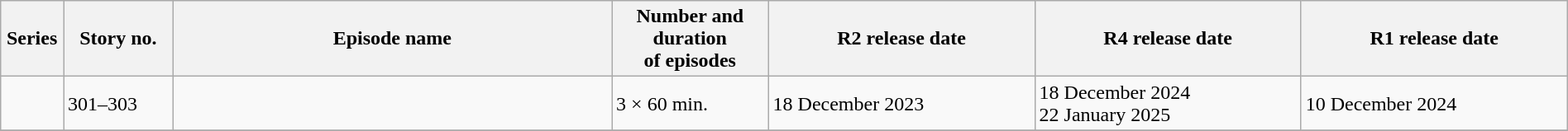<table class="wikitable sortable" style="width:100%;">
<tr>
<th style="width:4%;">Series</th>
<th style="width:7%;">Story no.</th>
<th style="width:28%;">Episode name</th>
<th style="width:10%;">Number and duration<br>of episodes</th>
<th style="width:17%;">R2 release date</th>
<th style="width:17%;">R4 release date</th>
<th style="width:17%;">R1 release date</th>
</tr>
<tr>
<td></td>
<td>301–303</td>
<td> </td>
<td data-sort-value="515">3 × 60 min.</td>
<td data-sort-value="2023-12-18">18 December 2023<br>  </td>
<td data-sort-value="2024-12-18">18 December 2024   <br> 22 January 2025  </td>
<td data-sort-value="2024-12-10">10 December 2024<br>  </td>
</tr>
<tr>
</tr>
</table>
